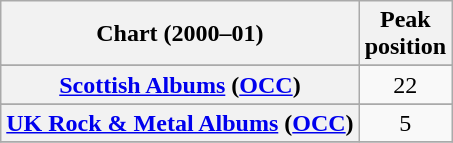<table class="wikitable sortable plainrowheaders" style="text-align:center">
<tr>
<th scope="col">Chart (2000–01)</th>
<th scope="col">Peak<br> position</th>
</tr>
<tr>
</tr>
<tr>
</tr>
<tr>
<th scope="row"><a href='#'>Scottish Albums</a> (<a href='#'>OCC</a>)</th>
<td>22</td>
</tr>
<tr>
</tr>
<tr>
</tr>
<tr>
<th scope="row"><a href='#'>UK Rock & Metal Albums</a> (<a href='#'>OCC</a>)</th>
<td>5</td>
</tr>
<tr>
</tr>
</table>
